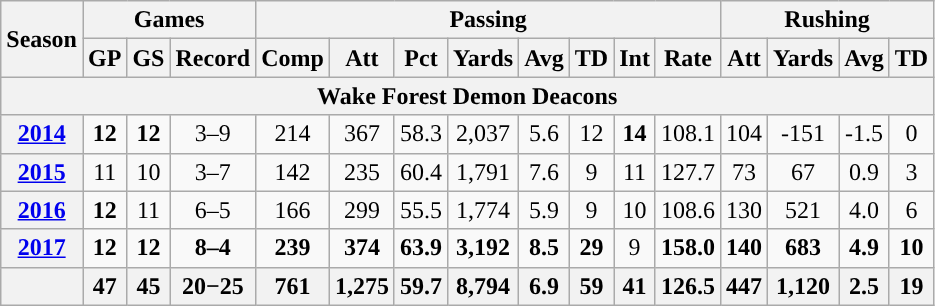<table class="wikitable" style="text-align:center;">
<tr>
<th rowspan="2">Season</th>
<th colspan="3">Games</th>
<th colspan="8">Passing</th>
<th colspan="5">Rushing</th>
</tr>
<tr>
<th>GP</th>
<th>GS</th>
<th>Record</th>
<th>Comp</th>
<th>Att</th>
<th>Pct</th>
<th>Yards</th>
<th>Avg</th>
<th>TD</th>
<th>Int</th>
<th>Rate</th>
<th>Att</th>
<th>Yards</th>
<th>Avg</th>
<th>TD</th>
</tr>
<tr>
<th colspan="16">Wake Forest Demon Deacons</th>
</tr>
<tr>
<th><a href='#'>2014</a></th>
<td><strong>12</strong></td>
<td><strong>12</strong></td>
<td>3–9</td>
<td>214</td>
<td>367</td>
<td>58.3</td>
<td>2,037</td>
<td>5.6</td>
<td>12</td>
<td><strong>14</strong></td>
<td>108.1</td>
<td>104</td>
<td>-151</td>
<td>-1.5</td>
<td>0</td>
</tr>
<tr>
<th><a href='#'>2015</a></th>
<td>11</td>
<td>10</td>
<td>3–7</td>
<td>142</td>
<td>235</td>
<td>60.4</td>
<td>1,791</td>
<td>7.6</td>
<td>9</td>
<td>11</td>
<td>127.7</td>
<td>73</td>
<td>67</td>
<td>0.9</td>
<td>3</td>
</tr>
<tr>
<th><a href='#'>2016</a></th>
<td><strong>12</strong></td>
<td>11</td>
<td>6–5</td>
<td>166</td>
<td>299</td>
<td>55.5</td>
<td>1,774</td>
<td>5.9</td>
<td>9</td>
<td>10</td>
<td>108.6</td>
<td>130</td>
<td>521</td>
<td>4.0</td>
<td>6</td>
</tr>
<tr>
<th><a href='#'>2017</a></th>
<td><strong>12</strong></td>
<td><strong>12</strong></td>
<td><strong>8–4</strong></td>
<td><strong>239</strong></td>
<td><strong>374</strong></td>
<td><strong>63.9</strong></td>
<td><strong>3,192</strong></td>
<td><strong>8.5</strong></td>
<td><strong>29</strong></td>
<td>9</td>
<td><strong>158.0</strong></td>
<td><strong>140</strong></td>
<td><strong>683</strong></td>
<td><strong>4.9</strong></td>
<td><strong>10</strong></td>
</tr>
<tr>
<th></th>
<th>47</th>
<th>45</th>
<th>20−25</th>
<th>761</th>
<th>1,275</th>
<th>59.7</th>
<th>8,794</th>
<th>6.9</th>
<th>59</th>
<th>41</th>
<th>126.5</th>
<th>447</th>
<th>1,120</th>
<th>2.5</th>
<th>19</th>
</tr>
</table>
